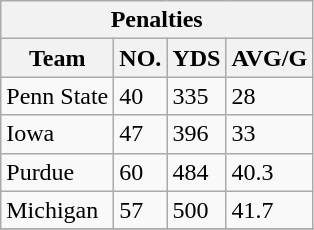<table class="wikitable">
<tr>
<th colspan="7" align="center">Penalties</th>
</tr>
<tr>
<th>Team</th>
<th>NO.</th>
<th>YDS</th>
<th>AVG/G</th>
</tr>
<tr>
<td>Penn State</td>
<td>40</td>
<td>335</td>
<td>28</td>
</tr>
<tr>
<td>Iowa</td>
<td>47</td>
<td>396</td>
<td>33</td>
</tr>
<tr>
<td>Purdue</td>
<td>60</td>
<td>484</td>
<td>40.3</td>
</tr>
<tr>
<td>Michigan</td>
<td>57</td>
<td>500</td>
<td>41.7</td>
</tr>
<tr>
</tr>
</table>
